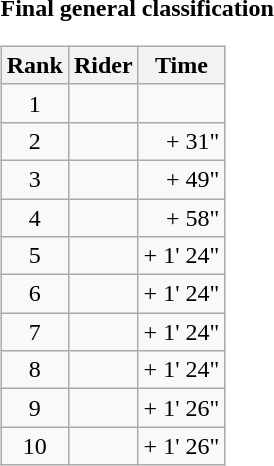<table>
<tr>
<td><strong>Final general classification</strong><br><table class="wikitable">
<tr>
<th scope="col">Rank</th>
<th scope="col">Rider</th>
<th scope="col">Time</th>
</tr>
<tr>
<td style="text-align:center;">1</td>
<td></td>
<td style="text-align:right;"></td>
</tr>
<tr>
<td style="text-align:center;">2</td>
<td></td>
<td style="text-align:right;">+ 31"</td>
</tr>
<tr>
<td style="text-align:center;">3</td>
<td></td>
<td style="text-align:right;">+ 49"</td>
</tr>
<tr>
<td style="text-align:center;">4</td>
<td></td>
<td style="text-align:right;">+ 58"</td>
</tr>
<tr>
<td style="text-align:center;">5</td>
<td></td>
<td style="text-align:right;">+ 1' 24"</td>
</tr>
<tr>
<td style="text-align:center;">6</td>
<td></td>
<td style="text-align:right;">+ 1' 24"</td>
</tr>
<tr>
<td style="text-align:center;">7</td>
<td></td>
<td style="text-align:right;">+ 1' 24"</td>
</tr>
<tr>
<td style="text-align:center;">8</td>
<td></td>
<td style="text-align:right;">+ 1' 24"</td>
</tr>
<tr>
<td style="text-align:center;">9</td>
<td></td>
<td style="text-align:right;">+ 1' 26"</td>
</tr>
<tr>
<td style="text-align:center;">10</td>
<td></td>
<td style="text-align:right;">+ 1' 26"</td>
</tr>
</table>
</td>
</tr>
</table>
